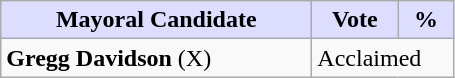<table class="wikitable">
<tr>
<th style="background:#ddf; width:200px;">Mayoral Candidate</th>
<th style="background:#ddf; width:50px;">Vote</th>
<th style="background:#ddf; width:30px;">%</th>
</tr>
<tr>
<td><strong>Gregg Davidson</strong> (X)</td>
<td colspan="2">Acclaimed</td>
</tr>
</table>
